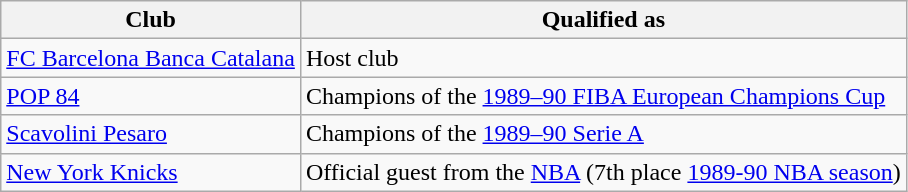<table class="wikitable" style="margin-left:0.5em;">
<tr>
<th>Club</th>
<th>Qualified as</th>
</tr>
<tr>
<td> <a href='#'>FC Barcelona Banca Catalana</a></td>
<td>Host club</td>
</tr>
<tr>
<td> <a href='#'>POP 84</a></td>
<td>Champions of the <a href='#'>1989–90 FIBA European Champions Cup</a></td>
</tr>
<tr>
<td> <a href='#'>Scavolini Pesaro</a></td>
<td>Champions of the <a href='#'>1989–90 Serie A</a></td>
</tr>
<tr>
<td> <a href='#'>New York Knicks</a></td>
<td>Official guest from the <a href='#'>NBA</a> (7th place <a href='#'>1989-90 NBA season</a>)</td>
</tr>
</table>
